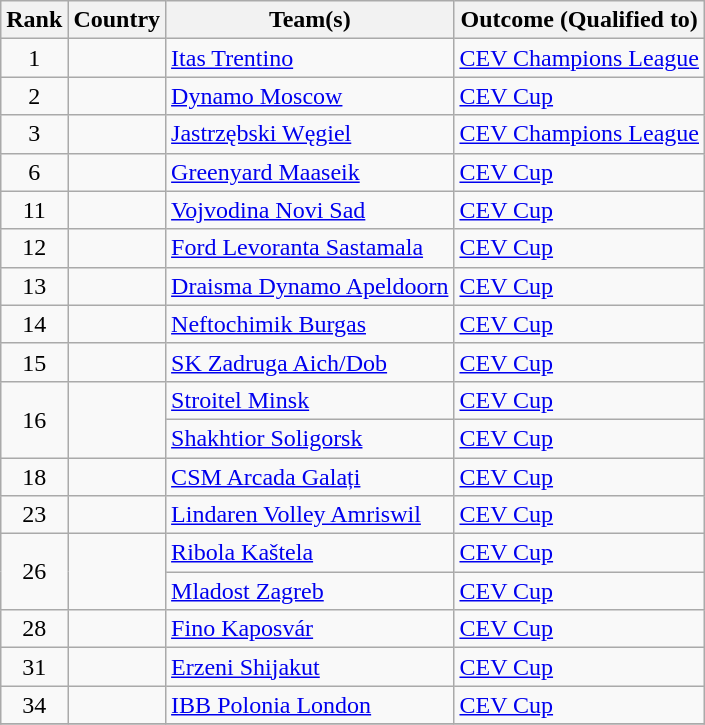<table class="wikitable" style="text-align:left">
<tr>
<th>Rank</th>
<th>Country</th>
<th>Team(s)</th>
<th>Outcome (Qualified to)</th>
</tr>
<tr>
<td align="center">1</td>
<td></td>
<td><a href='#'>Itas Trentino</a></td>
<td><a href='#'>CEV Champions League</a></td>
</tr>
<tr>
<td align="center">2</td>
<td></td>
<td><a href='#'>Dynamo Moscow</a></td>
<td><a href='#'>CEV Cup</a></td>
</tr>
<tr>
<td align="center">3</td>
<td></td>
<td><a href='#'>Jastrzębski Węgiel</a></td>
<td><a href='#'>CEV Champions League</a></td>
</tr>
<tr>
<td align="center">6</td>
<td></td>
<td><a href='#'>Greenyard Maaseik</a></td>
<td><a href='#'>CEV Cup</a></td>
</tr>
<tr>
<td align="center">11</td>
<td></td>
<td><a href='#'>Vojvodina Novi Sad</a></td>
<td><a href='#'>CEV Cup</a></td>
</tr>
<tr>
<td align="center">12</td>
<td></td>
<td><a href='#'>Ford Levoranta Sastamala</a></td>
<td><a href='#'>CEV Cup</a></td>
</tr>
<tr>
<td align="center">13</td>
<td></td>
<td><a href='#'>Draisma Dynamo Apeldoorn</a></td>
<td><a href='#'>CEV Cup</a></td>
</tr>
<tr>
<td align="center">14</td>
<td></td>
<td><a href='#'>Neftochimik Burgas</a></td>
<td><a href='#'>CEV Cup</a></td>
</tr>
<tr>
<td align="center">15</td>
<td></td>
<td><a href='#'>SK Zadruga Aich/Dob</a></td>
<td><a href='#'>CEV Cup</a></td>
</tr>
<tr>
<td rowspan="2" align="center">16</td>
<td rowspan="2"></td>
<td><a href='#'>Stroitel Minsk</a></td>
<td><a href='#'>CEV Cup</a></td>
</tr>
<tr>
<td><a href='#'>Shakhtior Soligorsk</a></td>
<td><a href='#'>CEV Cup</a></td>
</tr>
<tr>
<td align="center">18</td>
<td></td>
<td><a href='#'>CSM Arcada Galați</a></td>
<td><a href='#'>CEV Cup</a></td>
</tr>
<tr>
<td align="center">23</td>
<td></td>
<td><a href='#'>Lindaren Volley Amriswil</a></td>
<td><a href='#'>CEV Cup</a></td>
</tr>
<tr>
<td rowspan="2" align="center">26</td>
<td rowspan="2"></td>
<td><a href='#'>Ribola Kaštela</a></td>
<td><a href='#'>CEV Cup</a></td>
</tr>
<tr>
<td><a href='#'>Mladost Zagreb</a></td>
<td><a href='#'>CEV Cup</a></td>
</tr>
<tr>
<td align="center">28</td>
<td></td>
<td><a href='#'>Fino Kaposvár</a></td>
<td><a href='#'>CEV Cup</a></td>
</tr>
<tr>
<td align="center">31</td>
<td></td>
<td><a href='#'>Erzeni Shijakut</a></td>
<td><a href='#'>CEV Cup</a></td>
</tr>
<tr>
<td align="center">34</td>
<td></td>
<td><a href='#'>IBB Polonia London</a></td>
<td><a href='#'>CEV Cup</a></td>
</tr>
<tr>
</tr>
</table>
